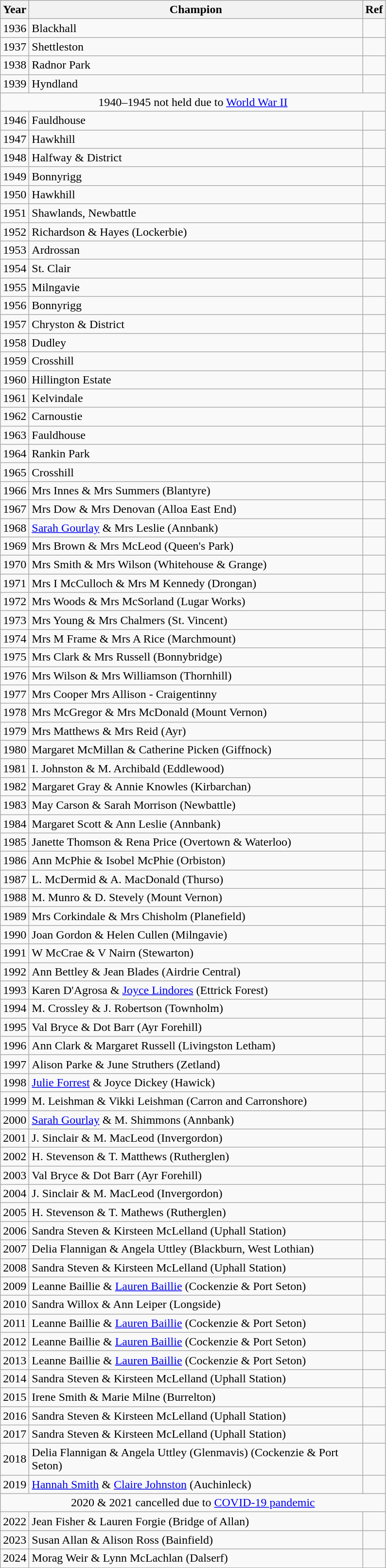<table class="wikitable">
<tr>
<th width="30">Year</th>
<th width="450">Champion</th>
<th width="20">Ref</th>
</tr>
<tr>
<td align=center>1936</td>
<td>Blackhall</td>
<td></td>
</tr>
<tr>
<td align=center>1937</td>
<td>Shettleston</td>
<td></td>
</tr>
<tr>
<td align=center>1938</td>
<td>Radnor Park</td>
<td></td>
</tr>
<tr>
<td align=center>1939</td>
<td>Hyndland</td>
<td></td>
</tr>
<tr align=center>
<td colspan=3>1940–1945 not held due to <a href='#'>World War II</a></td>
</tr>
<tr>
<td align=center>1946</td>
<td>Fauldhouse</td>
<td></td>
</tr>
<tr>
<td align=center>1947</td>
<td>Hawkhill</td>
<td></td>
</tr>
<tr>
<td align=center>1948</td>
<td>Halfway & District</td>
<td></td>
</tr>
<tr>
<td align=center>1949</td>
<td>Bonnyrigg</td>
<td></td>
</tr>
<tr>
<td align=center>1950</td>
<td>Hawkhill</td>
<td></td>
</tr>
<tr>
<td align=center>1951</td>
<td>Shawlands, Newbattle</td>
<td></td>
</tr>
<tr>
<td align=center>1952</td>
<td>Richardson & Hayes (Lockerbie)</td>
<td></td>
</tr>
<tr>
<td align=center>1953</td>
<td>Ardrossan</td>
<td></td>
</tr>
<tr>
<td align=center>1954</td>
<td>St. Clair</td>
<td></td>
</tr>
<tr>
<td align=center>1955</td>
<td>Milngavie</td>
<td></td>
</tr>
<tr>
<td align=center>1956</td>
<td>Bonnyrigg</td>
<td></td>
</tr>
<tr>
<td align=center>1957</td>
<td>Chryston & District</td>
<td></td>
</tr>
<tr>
<td align=center>1958</td>
<td>Dudley</td>
<td></td>
</tr>
<tr>
<td align=center>1959</td>
<td>Crosshill</td>
<td></td>
</tr>
<tr>
<td align=center>1960</td>
<td>Hillington Estate</td>
<td></td>
</tr>
<tr>
<td align=center>1961</td>
<td>Kelvindale</td>
<td></td>
</tr>
<tr>
<td align=center>1962</td>
<td>Carnoustie</td>
<td></td>
</tr>
<tr>
<td align=center>1963</td>
<td>Fauldhouse</td>
<td></td>
</tr>
<tr>
<td align=center>1964</td>
<td>Rankin Park</td>
<td></td>
</tr>
<tr>
<td align=center>1965</td>
<td>Crosshill</td>
<td></td>
</tr>
<tr>
<td align=center>1966</td>
<td>Mrs Innes & Mrs Summers (Blantyre)</td>
<td></td>
</tr>
<tr>
<td align=center>1967</td>
<td>Mrs Dow & Mrs Denovan (Alloa East End)</td>
<td></td>
</tr>
<tr>
<td align=center>1968</td>
<td><a href='#'>Sarah Gourlay</a> & Mrs Leslie (Annbank)</td>
<td></td>
</tr>
<tr>
<td align=center>1969</td>
<td>Mrs Brown & Mrs McLeod (Queen's Park)</td>
<td></td>
</tr>
<tr>
<td align=center>1970</td>
<td>Mrs Smith & Mrs Wilson (Whitehouse & Grange)</td>
<td></td>
</tr>
<tr>
<td align=center>1971</td>
<td>Mrs I McCulloch & Mrs M Kennedy (Drongan)</td>
<td></td>
</tr>
<tr>
<td align=center>1972</td>
<td>Mrs Woods & Mrs McSorland (Lugar Works)</td>
<td></td>
</tr>
<tr>
<td align=center>1973</td>
<td>Mrs Young & Mrs Chalmers (St. Vincent)</td>
<td></td>
</tr>
<tr>
<td align=center>1974</td>
<td>Mrs M Frame & Mrs A Rice (Marchmount)</td>
<td></td>
</tr>
<tr>
<td align=center>1975</td>
<td>Mrs Clark & Mrs Russell (Bonnybridge)</td>
<td></td>
</tr>
<tr>
<td align=center>1976</td>
<td>Mrs Wilson & Mrs Williamson (Thornhill)</td>
<td></td>
</tr>
<tr>
<td align=center>1977</td>
<td>Mrs Cooper Mrs Allison - Craigentinny</td>
<td></td>
</tr>
<tr>
<td align=center>1978</td>
<td>Mrs McGregor & Mrs McDonald (Mount Vernon)</td>
<td></td>
</tr>
<tr>
<td align=center>1979</td>
<td>Mrs Matthews & Mrs Reid (Ayr)</td>
<td></td>
</tr>
<tr>
<td align=center>1980</td>
<td>Margaret McMillan & Catherine Picken (Giffnock)</td>
<td></td>
</tr>
<tr>
<td align=center>1981</td>
<td>I. Johnston & M. Archibald (Eddlewood)</td>
<td></td>
</tr>
<tr>
<td align=center>1982</td>
<td>Margaret Gray & Annie Knowles (Kirbarchan)</td>
<td></td>
</tr>
<tr>
<td align=center>1983</td>
<td>May Carson & Sarah Morrison (Newbattle)</td>
<td></td>
</tr>
<tr>
<td align=center>1984</td>
<td>Margaret Scott & Ann Leslie (Annbank)</td>
<td></td>
</tr>
<tr>
<td align=center>1985</td>
<td>Janette Thomson & Rena Price (Overtown & Waterloo)</td>
<td></td>
</tr>
<tr>
<td align=center>1986</td>
<td>Ann McPhie & Isobel McPhie (Orbiston)</td>
<td></td>
</tr>
<tr>
<td align=center>1987</td>
<td>L. McDermid & A. MacDonald (Thurso)</td>
<td></td>
</tr>
<tr>
<td align=center>1988</td>
<td>M. Munro & D. Stevely (Mount Vernon)</td>
<td></td>
</tr>
<tr>
<td align=center>1989</td>
<td>Mrs Corkindale & Mrs Chisholm (Planefield)</td>
<td></td>
</tr>
<tr>
<td align=center>1990</td>
<td>Joan Gordon & Helen Cullen (Milngavie)</td>
<td></td>
</tr>
<tr>
<td align=center>1991</td>
<td>W McCrae & V Nairn (Stewarton)</td>
<td></td>
</tr>
<tr>
<td align=center>1992</td>
<td>Ann Bettley & Jean Blades (Airdrie Central)</td>
<td></td>
</tr>
<tr>
<td align=center>1993</td>
<td>Karen D'Agrosa & <a href='#'>Joyce Lindores</a> (Ettrick Forest)</td>
<td></td>
</tr>
<tr>
<td align=center>1994</td>
<td>M. Crossley & J. Robertson (Townholm)</td>
<td></td>
</tr>
<tr>
<td align=center>1995</td>
<td>Val Bryce & Dot Barr (Ayr Forehill)</td>
<td></td>
</tr>
<tr>
<td align=center>1996</td>
<td>Ann Clark & Margaret Russell (Livingston Letham)</td>
<td></td>
</tr>
<tr>
<td align=center>1997</td>
<td>Alison Parke & June Struthers (Zetland)</td>
<td></td>
</tr>
<tr>
<td align=center>1998</td>
<td><a href='#'>Julie Forrest</a> & Joyce Dickey (Hawick)</td>
<td></td>
</tr>
<tr>
<td align=center>1999</td>
<td>M. Leishman & Vikki Leishman (Carron and Carronshore)</td>
<td></td>
</tr>
<tr>
<td align=center>2000</td>
<td><a href='#'>Sarah Gourlay</a> & M. Shimmons (Annbank)</td>
<td></td>
</tr>
<tr>
<td align=center>2001</td>
<td>J. Sinclair & M. MacLeod (Invergordon)</td>
<td></td>
</tr>
<tr>
<td align=center>2002</td>
<td>H. Stevenson & T. Matthews (Rutherglen)</td>
<td></td>
</tr>
<tr>
<td align=center>2003</td>
<td>Val Bryce & Dot Barr (Ayr Forehill)</td>
<td></td>
</tr>
<tr>
<td align=center>2004</td>
<td>J. Sinclair & M. MacLeod (Invergordon)</td>
<td></td>
</tr>
<tr>
<td align=center>2005</td>
<td>H. Stevenson & T. Mathews (Rutherglen)</td>
<td></td>
</tr>
<tr>
<td align=center>2006</td>
<td>Sandra Steven & Kirsteen McLelland (Uphall Station)</td>
<td></td>
</tr>
<tr>
<td align=center>2007</td>
<td>Delia Flannigan & Angela Uttley (Blackburn, West Lothian)</td>
<td></td>
</tr>
<tr>
<td align=center>2008</td>
<td>Sandra Steven & Kirsteen McLelland (Uphall Station)</td>
<td></td>
</tr>
<tr>
<td align=center>2009</td>
<td>Leanne Baillie & <a href='#'>Lauren Baillie</a> (Cockenzie & Port Seton)</td>
<td></td>
</tr>
<tr>
<td align=center>2010</td>
<td>Sandra Willox & Ann Leiper (Longside)</td>
<td></td>
</tr>
<tr>
<td align=center>2011</td>
<td>Leanne Baillie & <a href='#'>Lauren Baillie</a> (Cockenzie & Port Seton)</td>
<td></td>
</tr>
<tr>
<td align=center>2012</td>
<td>Leanne Baillie & <a href='#'>Lauren Baillie</a> (Cockenzie & Port Seton)</td>
<td></td>
</tr>
<tr>
<td align=center>2013</td>
<td>Leanne Baillie & <a href='#'>Lauren Baillie</a> (Cockenzie & Port Seton)</td>
<td></td>
</tr>
<tr>
<td align=center>2014</td>
<td>Sandra Steven & Kirsteen McLelland (Uphall Station)</td>
<td></td>
</tr>
<tr>
<td align=center>2015</td>
<td>Irene Smith & Marie Milne (Burrelton)</td>
<td></td>
</tr>
<tr>
<td align=center>2016</td>
<td>Sandra Steven & Kirsteen McLelland (Uphall Station)</td>
<td></td>
</tr>
<tr>
<td align=center>2017</td>
<td>Sandra Steven & Kirsteen McLelland (Uphall Station)</td>
<td></td>
</tr>
<tr>
<td align=center>2018</td>
<td>Delia Flannigan & Angela Uttley (Glenmavis)	(Cockenzie & Port Seton)</td>
<td></td>
</tr>
<tr>
<td align=center>2019</td>
<td><a href='#'>Hannah Smith</a> & <a href='#'>Claire Johnston</a> (Auchinleck)</td>
<td></td>
</tr>
<tr align=center>
<td colspan=3>2020 & 2021 cancelled due to  <a href='#'>COVID-19 pandemic</a></td>
</tr>
<tr>
<td align=center>2022</td>
<td>Jean Fisher & Lauren Forgie (Bridge of Allan)</td>
<td></td>
</tr>
<tr>
<td align=center>2023</td>
<td>Susan Allan & Alison Ross (Bainfield)</td>
<td></td>
</tr>
<tr>
<td align=center>2024</td>
<td>Morag Weir & Lynn McLachlan (Dalserf)</td>
<td></td>
</tr>
</table>
